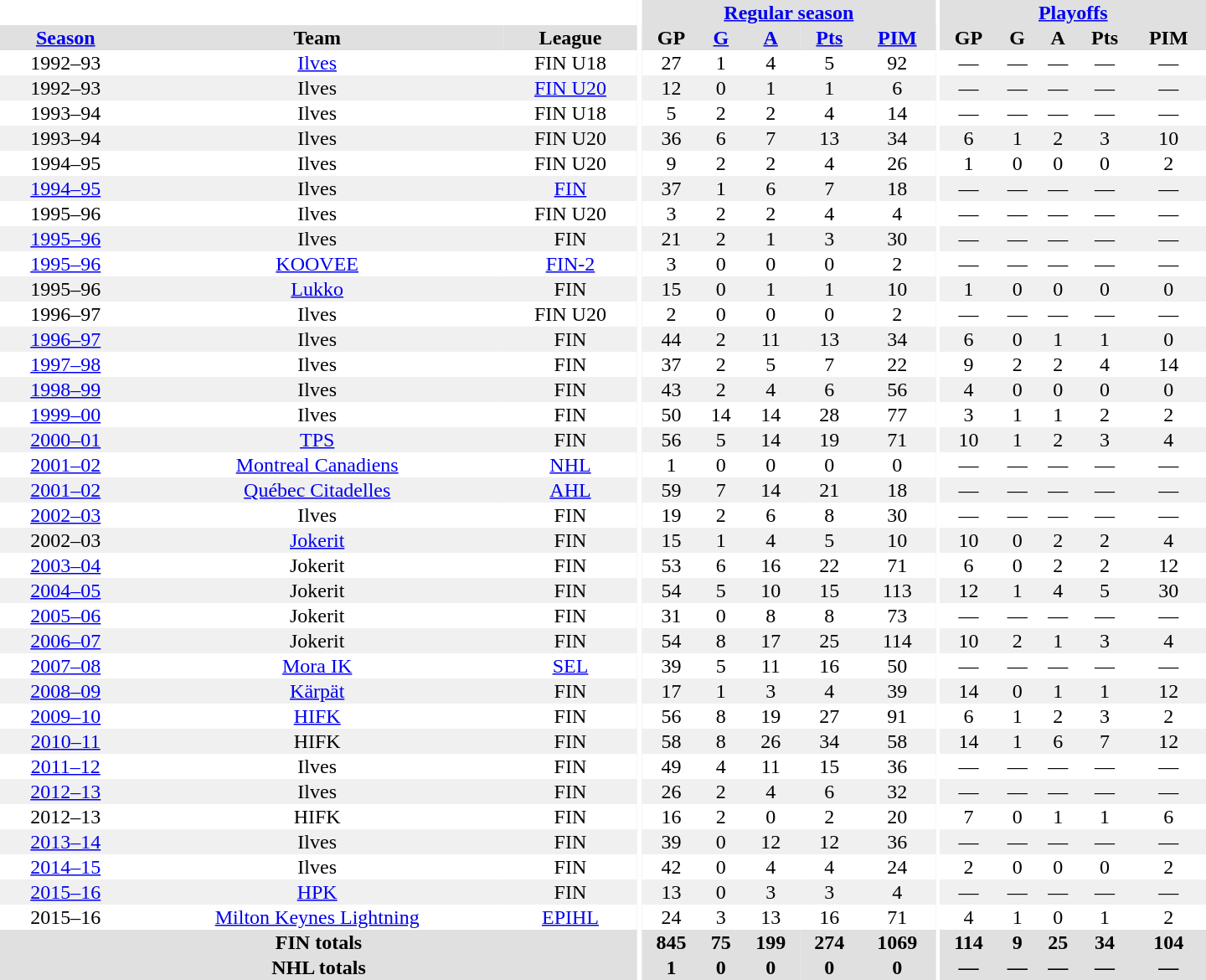<table border="0" cellpadding="1" cellspacing="0" style="text-align:center; width:60em">
<tr bgcolor="#e0e0e0">
<th colspan="3" bgcolor="#ffffff"></th>
<th rowspan="100" bgcolor="#ffffff"></th>
<th colspan="5"><a href='#'>Regular season</a></th>
<th rowspan="100" bgcolor="#ffffff"></th>
<th colspan="5"><a href='#'>Playoffs</a></th>
</tr>
<tr bgcolor="#e0e0e0">
<th><a href='#'>Season</a></th>
<th>Team</th>
<th>League</th>
<th>GP</th>
<th><a href='#'>G</a></th>
<th><a href='#'>A</a></th>
<th><a href='#'>Pts</a></th>
<th><a href='#'>PIM</a></th>
<th>GP</th>
<th>G</th>
<th>A</th>
<th>Pts</th>
<th>PIM</th>
</tr>
<tr>
<td>1992–93</td>
<td><a href='#'>Ilves</a></td>
<td>FIN U18</td>
<td>27</td>
<td>1</td>
<td>4</td>
<td>5</td>
<td>92</td>
<td>—</td>
<td>—</td>
<td>—</td>
<td>—</td>
<td>—</td>
</tr>
<tr bgcolor="#f0f0f0">
<td>1992–93</td>
<td>Ilves</td>
<td><a href='#'>FIN U20</a></td>
<td>12</td>
<td>0</td>
<td>1</td>
<td>1</td>
<td>6</td>
<td>—</td>
<td>—</td>
<td>—</td>
<td>—</td>
<td>—</td>
</tr>
<tr>
<td>1993–94</td>
<td>Ilves</td>
<td>FIN U18</td>
<td>5</td>
<td>2</td>
<td>2</td>
<td>4</td>
<td>14</td>
<td>—</td>
<td>—</td>
<td>—</td>
<td>—</td>
<td>—</td>
</tr>
<tr bgcolor="#f0f0f0">
<td>1993–94</td>
<td>Ilves</td>
<td>FIN U20</td>
<td>36</td>
<td>6</td>
<td>7</td>
<td>13</td>
<td>34</td>
<td>6</td>
<td>1</td>
<td>2</td>
<td>3</td>
<td>10</td>
</tr>
<tr>
<td>1994–95</td>
<td>Ilves</td>
<td>FIN U20</td>
<td>9</td>
<td>2</td>
<td>2</td>
<td>4</td>
<td>26</td>
<td>1</td>
<td>0</td>
<td>0</td>
<td>0</td>
<td>2</td>
</tr>
<tr bgcolor="#f0f0f0">
<td><a href='#'>1994–95</a></td>
<td>Ilves</td>
<td><a href='#'>FIN</a></td>
<td>37</td>
<td>1</td>
<td>6</td>
<td>7</td>
<td>18</td>
<td>—</td>
<td>—</td>
<td>—</td>
<td>—</td>
<td>—</td>
</tr>
<tr>
<td>1995–96</td>
<td>Ilves</td>
<td>FIN U20</td>
<td>3</td>
<td>2</td>
<td>2</td>
<td>4</td>
<td>4</td>
<td>—</td>
<td>—</td>
<td>—</td>
<td>—</td>
<td>—</td>
</tr>
<tr bgcolor="#f0f0f0">
<td><a href='#'>1995–96</a></td>
<td>Ilves</td>
<td>FIN</td>
<td>21</td>
<td>2</td>
<td>1</td>
<td>3</td>
<td>30</td>
<td>—</td>
<td>—</td>
<td>—</td>
<td>—</td>
<td>—</td>
</tr>
<tr>
<td><a href='#'>1995–96</a></td>
<td><a href='#'>KOOVEE</a></td>
<td><a href='#'>FIN-2</a></td>
<td>3</td>
<td>0</td>
<td>0</td>
<td>0</td>
<td>2</td>
<td>—</td>
<td>—</td>
<td>—</td>
<td>—</td>
<td>—</td>
</tr>
<tr bgcolor="#f0f0f0">
<td>1995–96</td>
<td><a href='#'>Lukko</a></td>
<td>FIN</td>
<td>15</td>
<td>0</td>
<td>1</td>
<td>1</td>
<td>10</td>
<td>1</td>
<td>0</td>
<td>0</td>
<td>0</td>
<td>0</td>
</tr>
<tr>
<td>1996–97</td>
<td>Ilves</td>
<td>FIN U20</td>
<td>2</td>
<td>0</td>
<td>0</td>
<td>0</td>
<td>2</td>
<td>—</td>
<td>—</td>
<td>—</td>
<td>—</td>
<td>—</td>
</tr>
<tr bgcolor="#f0f0f0">
<td><a href='#'>1996–97</a></td>
<td>Ilves</td>
<td>FIN</td>
<td>44</td>
<td>2</td>
<td>11</td>
<td>13</td>
<td>34</td>
<td>6</td>
<td>0</td>
<td>1</td>
<td>1</td>
<td>0</td>
</tr>
<tr>
<td><a href='#'>1997–98</a></td>
<td>Ilves</td>
<td>FIN</td>
<td>37</td>
<td>2</td>
<td>5</td>
<td>7</td>
<td>22</td>
<td>9</td>
<td>2</td>
<td>2</td>
<td>4</td>
<td>14</td>
</tr>
<tr bgcolor="#f0f0f0">
<td><a href='#'>1998–99</a></td>
<td>Ilves</td>
<td>FIN</td>
<td>43</td>
<td>2</td>
<td>4</td>
<td>6</td>
<td>56</td>
<td>4</td>
<td>0</td>
<td>0</td>
<td>0</td>
<td>0</td>
</tr>
<tr>
<td><a href='#'>1999–00</a></td>
<td>Ilves</td>
<td>FIN</td>
<td>50</td>
<td>14</td>
<td>14</td>
<td>28</td>
<td>77</td>
<td>3</td>
<td>1</td>
<td>1</td>
<td>2</td>
<td>2</td>
</tr>
<tr bgcolor="#f0f0f0">
<td><a href='#'>2000–01</a></td>
<td><a href='#'>TPS</a></td>
<td>FIN</td>
<td>56</td>
<td>5</td>
<td>14</td>
<td>19</td>
<td>71</td>
<td>10</td>
<td>1</td>
<td>2</td>
<td>3</td>
<td>4</td>
</tr>
<tr>
<td><a href='#'>2001–02</a></td>
<td><a href='#'>Montreal Canadiens</a></td>
<td><a href='#'>NHL</a></td>
<td>1</td>
<td>0</td>
<td>0</td>
<td>0</td>
<td>0</td>
<td>—</td>
<td>—</td>
<td>—</td>
<td>—</td>
<td>—</td>
</tr>
<tr bgcolor="#f0f0f0">
<td><a href='#'>2001–02</a></td>
<td><a href='#'>Québec Citadelles</a></td>
<td><a href='#'>AHL</a></td>
<td>59</td>
<td>7</td>
<td>14</td>
<td>21</td>
<td>18</td>
<td>—</td>
<td>—</td>
<td>—</td>
<td>—</td>
<td>—</td>
</tr>
<tr>
<td><a href='#'>2002–03</a></td>
<td>Ilves</td>
<td>FIN</td>
<td>19</td>
<td>2</td>
<td>6</td>
<td>8</td>
<td>30</td>
<td>—</td>
<td>—</td>
<td>—</td>
<td>—</td>
<td>—</td>
</tr>
<tr bgcolor="#f0f0f0">
<td>2002–03</td>
<td><a href='#'>Jokerit</a></td>
<td>FIN</td>
<td>15</td>
<td>1</td>
<td>4</td>
<td>5</td>
<td>10</td>
<td>10</td>
<td>0</td>
<td>2</td>
<td>2</td>
<td>4</td>
</tr>
<tr>
<td><a href='#'>2003–04</a></td>
<td>Jokerit</td>
<td>FIN</td>
<td>53</td>
<td>6</td>
<td>16</td>
<td>22</td>
<td>71</td>
<td>6</td>
<td>0</td>
<td>2</td>
<td>2</td>
<td>12</td>
</tr>
<tr bgcolor="#f0f0f0">
<td><a href='#'>2004–05</a></td>
<td>Jokerit</td>
<td>FIN</td>
<td>54</td>
<td>5</td>
<td>10</td>
<td>15</td>
<td>113</td>
<td>12</td>
<td>1</td>
<td>4</td>
<td>5</td>
<td>30</td>
</tr>
<tr>
<td><a href='#'>2005–06</a></td>
<td>Jokerit</td>
<td>FIN</td>
<td>31</td>
<td>0</td>
<td>8</td>
<td>8</td>
<td>73</td>
<td>—</td>
<td>—</td>
<td>—</td>
<td>—</td>
<td>—</td>
</tr>
<tr bgcolor="#f0f0f0">
<td><a href='#'>2006–07</a></td>
<td>Jokerit</td>
<td>FIN</td>
<td>54</td>
<td>8</td>
<td>17</td>
<td>25</td>
<td>114</td>
<td>10</td>
<td>2</td>
<td>1</td>
<td>3</td>
<td>4</td>
</tr>
<tr>
<td><a href='#'>2007–08</a></td>
<td><a href='#'>Mora IK</a></td>
<td><a href='#'>SEL</a></td>
<td>39</td>
<td>5</td>
<td>11</td>
<td>16</td>
<td>50</td>
<td>—</td>
<td>—</td>
<td>—</td>
<td>—</td>
<td>—</td>
</tr>
<tr bgcolor="#f0f0f0">
<td><a href='#'>2008–09</a></td>
<td><a href='#'>Kärpät</a></td>
<td>FIN</td>
<td>17</td>
<td>1</td>
<td>3</td>
<td>4</td>
<td>39</td>
<td>14</td>
<td>0</td>
<td>1</td>
<td>1</td>
<td>12</td>
</tr>
<tr>
<td><a href='#'>2009–10</a></td>
<td><a href='#'>HIFK</a></td>
<td>FIN</td>
<td>56</td>
<td>8</td>
<td>19</td>
<td>27</td>
<td>91</td>
<td>6</td>
<td>1</td>
<td>2</td>
<td>3</td>
<td>2</td>
</tr>
<tr bgcolor="#f0f0f0">
<td><a href='#'>2010–11</a></td>
<td>HIFK</td>
<td>FIN</td>
<td>58</td>
<td>8</td>
<td>26</td>
<td>34</td>
<td>58</td>
<td>14</td>
<td>1</td>
<td>6</td>
<td>7</td>
<td>12</td>
</tr>
<tr>
<td><a href='#'>2011–12</a></td>
<td>Ilves</td>
<td>FIN</td>
<td>49</td>
<td>4</td>
<td>11</td>
<td>15</td>
<td>36</td>
<td>—</td>
<td>—</td>
<td>—</td>
<td>—</td>
<td>—</td>
</tr>
<tr bgcolor="#f0f0f0">
<td><a href='#'>2012–13</a></td>
<td>Ilves</td>
<td>FIN</td>
<td>26</td>
<td>2</td>
<td>4</td>
<td>6</td>
<td>32</td>
<td>—</td>
<td>—</td>
<td>—</td>
<td>—</td>
<td>—</td>
</tr>
<tr>
<td>2012–13</td>
<td>HIFK</td>
<td>FIN</td>
<td>16</td>
<td>2</td>
<td>0</td>
<td>2</td>
<td>20</td>
<td>7</td>
<td>0</td>
<td>1</td>
<td>1</td>
<td>6</td>
</tr>
<tr bgcolor="#f0f0f0">
<td><a href='#'>2013–14</a></td>
<td>Ilves</td>
<td>FIN</td>
<td>39</td>
<td>0</td>
<td>12</td>
<td>12</td>
<td>36</td>
<td>—</td>
<td>—</td>
<td>—</td>
<td>—</td>
<td>—</td>
</tr>
<tr>
<td><a href='#'>2014–15</a></td>
<td>Ilves</td>
<td>FIN</td>
<td>42</td>
<td>0</td>
<td>4</td>
<td>4</td>
<td>24</td>
<td>2</td>
<td>0</td>
<td>0</td>
<td>0</td>
<td>2</td>
</tr>
<tr bgcolor="#f0f0f0">
<td><a href='#'>2015–16</a></td>
<td><a href='#'>HPK</a></td>
<td>FIN</td>
<td>13</td>
<td>0</td>
<td>3</td>
<td>3</td>
<td>4</td>
<td>—</td>
<td>—</td>
<td>—</td>
<td>—</td>
<td>—</td>
</tr>
<tr>
<td>2015–16</td>
<td><a href='#'>Milton Keynes Lightning</a></td>
<td><a href='#'>EPIHL</a></td>
<td>24</td>
<td>3</td>
<td>13</td>
<td>16</td>
<td>71</td>
<td>4</td>
<td>1</td>
<td>0</td>
<td>1</td>
<td>2</td>
</tr>
<tr bgcolor="#e0e0e0">
<th colspan="3">FIN totals</th>
<th>845</th>
<th>75</th>
<th>199</th>
<th>274</th>
<th>1069</th>
<th>114</th>
<th>9</th>
<th>25</th>
<th>34</th>
<th>104</th>
</tr>
<tr bgcolor="#e0e0e0">
<th colspan="3">NHL totals</th>
<th>1</th>
<th>0</th>
<th>0</th>
<th>0</th>
<th>0</th>
<th>—</th>
<th>—</th>
<th>—</th>
<th>—</th>
<th>—</th>
</tr>
</table>
